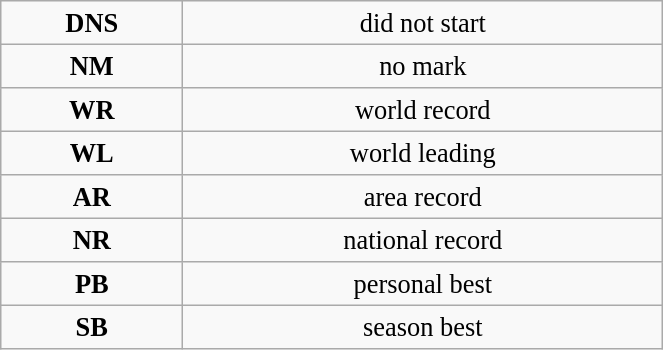<table class="wikitable" style=" text-align:center; font-size:110%;" width="35%">
<tr>
<td><strong>DNS</strong></td>
<td>did not start</td>
</tr>
<tr>
<td><strong>NM</strong></td>
<td>no mark</td>
</tr>
<tr>
<td><strong>WR</strong></td>
<td>world record</td>
</tr>
<tr>
<td><strong>WL</strong></td>
<td>world leading</td>
</tr>
<tr>
<td><strong>AR</strong></td>
<td>area record</td>
</tr>
<tr>
<td><strong>NR</strong></td>
<td>national record</td>
</tr>
<tr>
<td><strong>PB</strong></td>
<td>personal best</td>
</tr>
<tr>
<td><strong>SB</strong></td>
<td>season best</td>
</tr>
</table>
